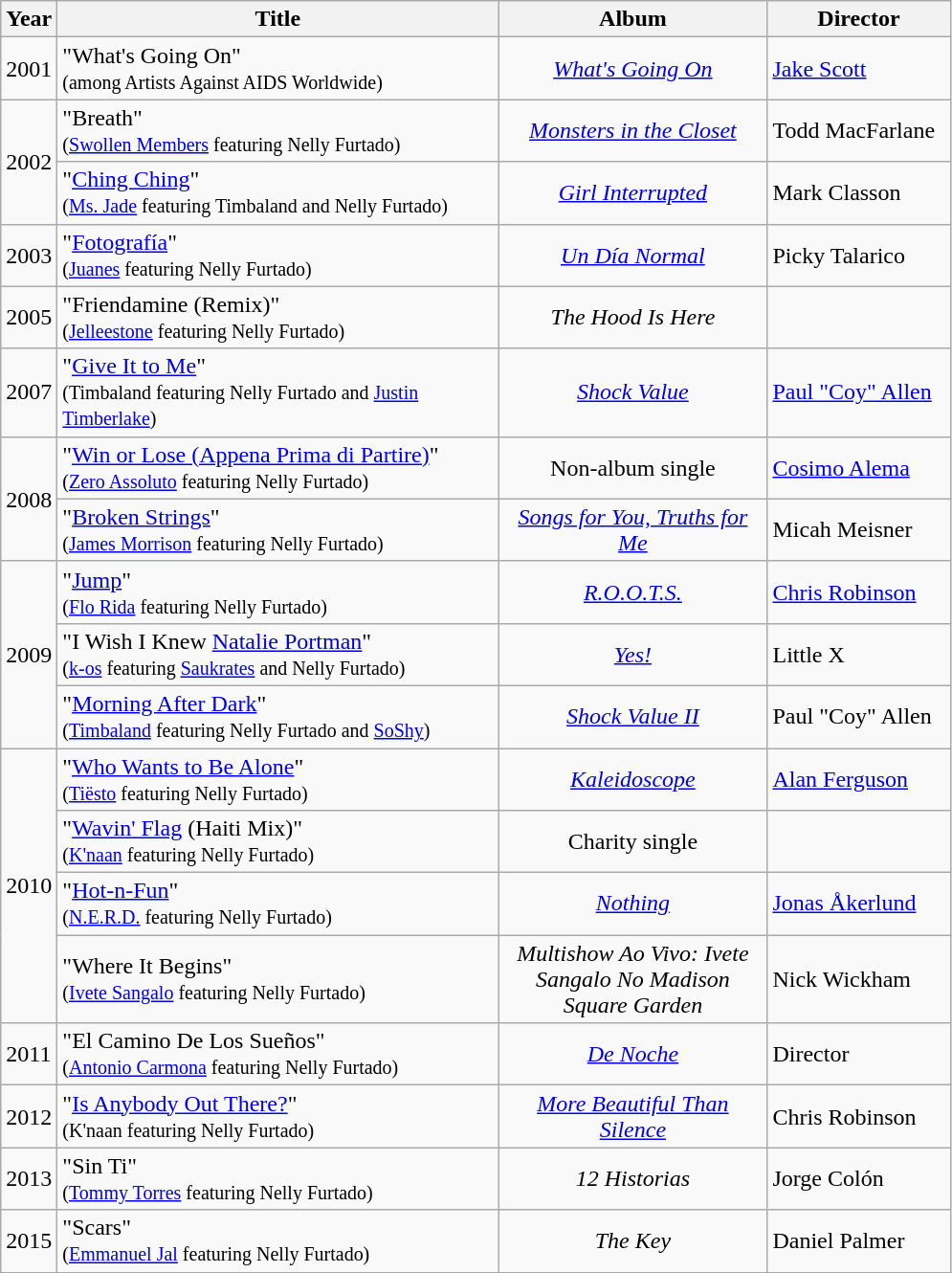<table class="wikitable">
<tr>
<th width=10>Year</th>
<th width=300>Title</th>
<th width=180>Album</th>
<th width=120>Director</th>
</tr>
<tr>
<td>2001</td>
<td>"What's Going On" <br><small>(among Artists Against AIDS Worldwide)</small><br></td>
<td align=center><em><a href='#'>What's Going On</a></em></td>
<td><a href='#'>Jake Scott</a></td>
</tr>
<tr>
<td rowspan="2">2002</td>
<td>"Breath" <br><small>(<a href='#'>Swollen Members</a> featuring Nelly Furtado)</small><br></td>
<td align=center><em><a href='#'>Monsters in the Closet</a></em></td>
<td>Todd MacFarlane</td>
</tr>
<tr>
<td>"<a href='#'>Ching Ching</a>" <br><small>(<a href='#'>Ms. Jade</a> featuring Timbaland and Nelly Furtado)</small><br></td>
<td align=center><em><a href='#'>Girl Interrupted</a></em></td>
<td>Mark Classon</td>
</tr>
<tr>
<td>2003</td>
<td>"<a href='#'>Fotografía</a>" <br><small>(<a href='#'>Juanes</a> featuring Nelly Furtado)</small><br></td>
<td align=center><em><a href='#'>Un Día Normal</a></em></td>
<td>Picky Talarico</td>
</tr>
<tr>
<td>2005</td>
<td>"Friendamine (Remix)" <br><small>(<a href='#'>Jelleestone</a> featuring Nelly Furtado)</small><br></td>
<td align=center><em>The Hood Is Here</em></td>
</tr>
<tr>
<td>2007</td>
<td>"<a href='#'>Give It to Me</a>" <br><small>(Timbaland featuring Nelly Furtado and <a href='#'>Justin Timberlake</a>)</small></td>
<td align=center><em><a href='#'>Shock Value</a></em></td>
<td><a href='#'>Paul "Coy" Allen</a></td>
</tr>
<tr>
<td rowspan="2">2008</td>
<td>"<a href='#'>Win or Lose (Appena Prima di Partire)</a>" <br><small>(<a href='#'>Zero Assoluto</a> featuring Nelly Furtado)</small></td>
<td align=center>Non-album single</td>
<td><a href='#'>Cosimo Alema</a></td>
</tr>
<tr>
<td>"<a href='#'>Broken Strings</a>" <br><small>(<a href='#'>James Morrison</a> featuring Nelly Furtado)</small></td>
<td align=center><em><a href='#'>Songs for You, Truths for Me</a></em></td>
<td>Micah Meisner</td>
</tr>
<tr>
<td rowspan="3">2009</td>
<td>"<a href='#'>Jump</a>" <br><small>(<a href='#'>Flo Rida</a> featuring Nelly Furtado)</small></td>
<td align=center><em><a href='#'>R.O.O.T.S.</a></em></td>
<td><a href='#'>Chris Robinson</a></td>
</tr>
<tr>
<td>"I Wish I Knew <a href='#'>Natalie Portman</a>" <br><small>(<a href='#'>k-os</a> featuring <a href='#'>Saukrates</a> and Nelly Furtado)</small></td>
<td align=center><em><a href='#'>Yes!</a></em></td>
<td>Little X</td>
</tr>
<tr>
<td>"<a href='#'>Morning After Dark</a>" <br><small>(<a href='#'>Timbaland</a> featuring Nelly Furtado and <a href='#'>SoShy</a>)</small></td>
<td align=center><em><a href='#'>Shock Value II</a></em></td>
<td>Paul "Coy" Allen</td>
</tr>
<tr>
<td rowspan="4">2010</td>
<td>"<a href='#'>Who Wants to Be Alone</a>" <br><small>(<a href='#'>Tiësto</a> featuring Nelly Furtado)</small></td>
<td align=center><em><a href='#'>Kaleidoscope</a></em></td>
<td><a href='#'>Alan Ferguson</a></td>
</tr>
<tr>
<td>"<a href='#'>Wavin' Flag</a> (Haiti Mix)" <br><small>(<a href='#'>K'naan</a> featuring Nelly Furtado)</small></td>
<td align=center>Charity single</td>
<td></td>
</tr>
<tr>
<td>"<a href='#'>Hot-n-Fun</a>" <br><small>(<a href='#'>N.E.R.D.</a> featuring Nelly Furtado)</small></td>
<td align=center><em><a href='#'>Nothing</a></em></td>
<td><a href='#'>Jonas Åkerlund</a></td>
</tr>
<tr>
<td>"Where It Begins" <br><small>(<a href='#'>Ivete Sangalo</a> featuring Nelly Furtado)</small></td>
<td align=center><em>Multishow Ao Vivo: Ivete Sangalo No Madison Square Garden</em></td>
<td>Nick Wickham</td>
</tr>
<tr>
<td>2011</td>
<td>"El Camino De Los Sueños" <br><small>(<a href='#'>Antonio Carmona</a> featuring Nelly Furtado)</small></td>
<td align=center><em><a href='#'>De Noche</a></em></td>
<td>Director</td>
</tr>
<tr>
<td>2012</td>
<td>"<a href='#'>Is Anybody Out There?</a>" <br><small>(K'naan featuring Nelly Furtado)</small></td>
<td align=center><em><a href='#'>More Beautiful Than Silence</a></em></td>
<td>Chris Robinson</td>
</tr>
<tr>
<td>2013</td>
<td>"Sin Ti" <br><small>(<a href='#'>Tommy Torres</a> featuring Nelly Furtado)</small></td>
<td align=center><em>12 Historias</em></td>
<td>Jorge Colón</td>
</tr>
<tr>
<td>2015</td>
<td>"Scars" <br><small>(<a href='#'>Emmanuel Jal</a> featuring Nelly Furtado)</small></td>
<td align=center><em>The Key</em></td>
<td>Daniel Palmer</td>
</tr>
</table>
